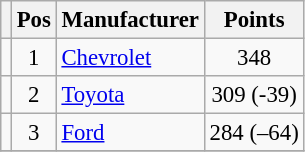<table class="wikitable" style="font-size: 95%;">
<tr>
<th></th>
<th>Pos</th>
<th>Manufacturer</th>
<th>Points</th>
</tr>
<tr>
<td align="left"></td>
<td style="text-align:center;">1</td>
<td><a href='#'>Chevrolet</a></td>
<td style="text-align:center;">348</td>
</tr>
<tr>
<td align="left"></td>
<td style="text-align:center;">2</td>
<td><a href='#'>Toyota</a></td>
<td style="text-align:center;">309 (-39)</td>
</tr>
<tr>
<td align="left"></td>
<td style="text-align:center;">3</td>
<td><a href='#'>Ford</a></td>
<td style="text-align:center;">284 (–64)</td>
</tr>
<tr class="sortbottom">
</tr>
</table>
